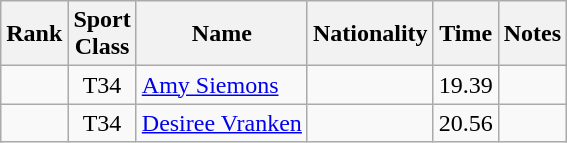<table class="wikitable sortable" style="text-align:center">
<tr>
<th>Rank</th>
<th>Sport<br>Class</th>
<th>Name</th>
<th>Nationality</th>
<th>Time</th>
<th>Notes</th>
</tr>
<tr>
<td></td>
<td>T34</td>
<td align=left><a href='#'>Amy Siemons</a></td>
<td align=left></td>
<td>19.39</td>
<td></td>
</tr>
<tr>
<td></td>
<td>T34</td>
<td align=left><a href='#'>Desiree Vranken</a></td>
<td align=left></td>
<td>20.56</td>
<td></td>
</tr>
</table>
